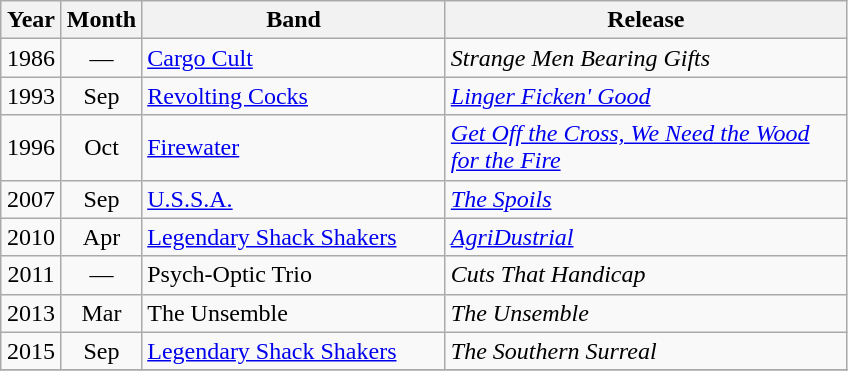<table class="wikitable">
<tr>
<th width="33">Year</th>
<th width="44">Month</th>
<th width="195">Band</th>
<th width="260">Release</th>
</tr>
<tr>
<td align="center">1986</td>
<td align="center">—</td>
<td><a href='#'>Cargo Cult</a></td>
<td><em>Strange Men Bearing Gifts</em></td>
</tr>
<tr>
<td align="center">1993</td>
<td align="center">Sep</td>
<td><a href='#'>Revolting Cocks</a></td>
<td><em><a href='#'>Linger Ficken' Good</a></em></td>
</tr>
<tr>
<td align="center">1996</td>
<td align="center">Oct</td>
<td><a href='#'>Firewater</a></td>
<td><em><a href='#'>Get Off the Cross, We Need the Wood for the Fire</a></em></td>
</tr>
<tr>
<td align="center">2007</td>
<td align="center">Sep</td>
<td><a href='#'>U.S.S.A.</a></td>
<td><em><a href='#'>The Spoils</a></em></td>
</tr>
<tr>
<td align="center">2010</td>
<td align="center">Apr</td>
<td><a href='#'>Legendary Shack Shakers</a></td>
<td><em><a href='#'>AgriDustrial</a></em></td>
</tr>
<tr>
<td align="center">2011</td>
<td align="center">—</td>
<td>Psych-Optic Trio</td>
<td><em>Cuts That Handicap</em></td>
</tr>
<tr>
<td align="center">2013</td>
<td align="center">Mar</td>
<td>The Unsemble</td>
<td><em>The Unsemble</em></td>
</tr>
<tr>
<td align="center">2015</td>
<td align="center">Sep</td>
<td><a href='#'>Legendary Shack Shakers</a></td>
<td><em>The Southern Surreal</em></td>
</tr>
<tr>
</tr>
</table>
